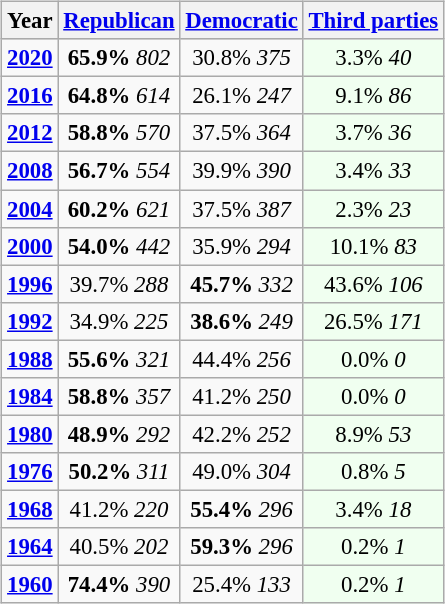<table class="wikitable" style="float:right; font-size:95%;">
<tr bgcolor=lightgrey>
<th>Year</th>
<th><a href='#'>Republican</a></th>
<th><a href='#'>Democratic</a></th>
<th><a href='#'>Third parties</a></th>
</tr>
<tr>
<td style="text-align:center;" ><strong><a href='#'>2020</a></strong></td>
<td style="text-align:center;" ><strong>65.9%</strong> <em>802</em></td>
<td style="text-align:center;" >30.8% <em>375</em></td>
<td style="text-align:center; background:honeyDew;">3.3% <em>40</em></td>
</tr>
<tr>
<td style="text-align:center;" ><strong><a href='#'>2016</a></strong></td>
<td style="text-align:center;" ><strong>64.8%</strong> <em>614</em></td>
<td style="text-align:center;" >26.1% <em>247</em></td>
<td style="text-align:center; background:honeyDew;">9.1% <em>86</em></td>
</tr>
<tr>
<td style="text-align:center;" ><strong><a href='#'>2012</a></strong></td>
<td style="text-align:center;" ><strong>58.8%</strong> <em>570</em></td>
<td style="text-align:center;" >37.5% <em>364</em></td>
<td style="text-align:center; background:honeyDew;">3.7% <em>36</em></td>
</tr>
<tr>
<td style="text-align:center;" ><strong><a href='#'>2008</a></strong></td>
<td style="text-align:center;" ><strong>56.7%</strong> <em>554</em></td>
<td style="text-align:center;" >39.9% <em>390</em></td>
<td style="text-align:center; background:honeyDew;">3.4% <em>33</em></td>
</tr>
<tr>
<td style="text-align:center;" ><strong><a href='#'>2004</a></strong></td>
<td style="text-align:center;" ><strong>60.2%</strong> <em>621</em></td>
<td style="text-align:center;" >37.5% <em>387</em></td>
<td style="text-align:center; background:honeyDew;">2.3% <em>23</em></td>
</tr>
<tr>
<td style="text-align:center;" ><strong><a href='#'>2000</a></strong></td>
<td style="text-align:center;" ><strong>54.0%</strong> <em>442</em></td>
<td style="text-align:center;" >35.9% <em>294</em></td>
<td style="text-align:center; background:honeyDew;">10.1% <em>83</em></td>
</tr>
<tr>
<td style="text-align:center;" ><strong><a href='#'>1996</a></strong></td>
<td style="text-align:center;" >39.7% <em>288</em></td>
<td style="text-align:center;" ><strong>45.7%</strong> <em>332</em></td>
<td style="text-align:center; background:honeyDew;">43.6% <em>106</em></td>
</tr>
<tr>
<td style="text-align:center;" ><strong><a href='#'>1992</a></strong></td>
<td style="text-align:center;" >34.9% <em>225</em></td>
<td style="text-align:center;" ><strong>38.6%</strong> <em>249</em></td>
<td style="text-align:center; background:honeyDew;">26.5% <em>171</em></td>
</tr>
<tr>
<td style="text-align:center;" ><strong><a href='#'>1988</a></strong></td>
<td style="text-align:center;" ><strong>55.6%</strong> <em>321</em></td>
<td style="text-align:center;" >44.4% <em>256</em></td>
<td style="text-align:center; background:honeyDew;">0.0% <em>0</em></td>
</tr>
<tr>
<td style="text-align:center;" ><strong><a href='#'>1984</a></strong></td>
<td style="text-align:center;" ><strong>58.8%</strong> <em>357</em></td>
<td style="text-align:center;" >41.2% <em>250</em></td>
<td style="text-align:center; background:honeyDew;">0.0% <em>0</em></td>
</tr>
<tr>
<td style="text-align:center;" ><strong><a href='#'>1980</a></strong></td>
<td style="text-align:center;" ><strong>48.9%</strong> <em>292</em></td>
<td style="text-align:center;" >42.2% <em>252</em></td>
<td style="text-align:center; background:honeyDew;">8.9% <em>53</em></td>
</tr>
<tr>
<td style="text-align:center;" ><strong><a href='#'>1976</a></strong></td>
<td style="text-align:center;" ><strong>50.2%</strong> <em>311</em></td>
<td style="text-align:center;" >49.0% <em>304</em></td>
<td style="text-align:center; background:honeyDew;">0.8% <em>5</em></td>
</tr>
<tr>
<td style="text-align:center;" ><strong><a href='#'>1968</a></strong></td>
<td style="text-align:center;" >41.2% <em>220</em></td>
<td style="text-align:center;" ><strong>55.4%</strong> <em>296</em></td>
<td style="text-align:center; background:honeyDew;">3.4% <em>18</em></td>
</tr>
<tr>
<td style="text-align:center;" ><strong><a href='#'>1964</a></strong></td>
<td style="text-align:center;" >40.5% <em>202</em></td>
<td style="text-align:center;" ><strong>59.3%</strong> <em>296</em></td>
<td style="text-align:center; background:honeyDew;">0.2% <em>1</em></td>
</tr>
<tr>
<td style="text-align:center;" ><strong><a href='#'>1960</a></strong></td>
<td style="text-align:center;" ><strong>74.4%</strong> <em>390</em></td>
<td style="text-align:center;" >25.4% <em>133</em></td>
<td style="text-align:center; background:honeyDew;">0.2% <em>1</em></td>
</tr>
</table>
